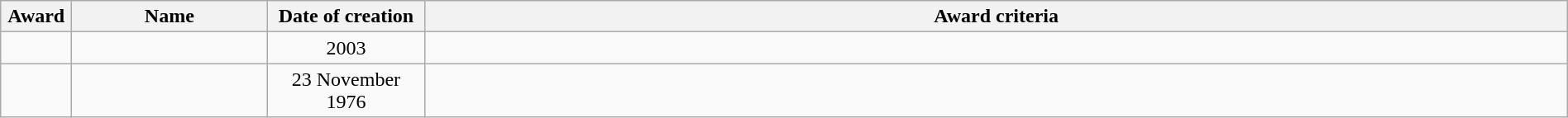<table class="wikitable sortable" style="text-align:center;" width="100%">
<tr>
<th class=unsortable width="50px">Award</th>
<th width="150px">Name </th>
<th width="120px">Date of creation</th>
<th>Award criteria</th>
</tr>
<tr>
<td></td>
<td><strong></strong><br></td>
<td>2003</td>
<td></td>
</tr>
<tr>
<td></td>
<td><strong></strong><br></td>
<td>23 November 1976</td>
<td></td>
</tr>
</table>
